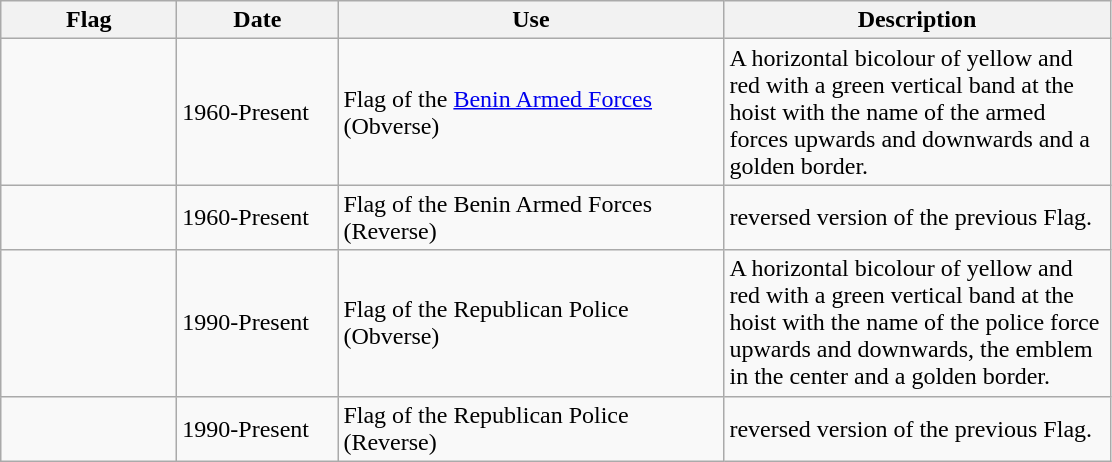<table class="wikitable">
<tr>
<th style="width:110px;">Flag</th>
<th style="width:100px;">Date</th>
<th style="width:250px;">Use</th>
<th style="width:250px;">Description</th>
</tr>
<tr>
<td></td>
<td>1960-Present</td>
<td>Flag of the <a href='#'>Benin Armed Forces</a> (Obverse)</td>
<td>A horizontal bicolour of yellow and red with a green vertical band at the hoist with the name of the armed forces upwards and downwards and a golden border.</td>
</tr>
<tr>
<td></td>
<td>1960-Present</td>
<td>Flag of the Benin Armed Forces (Reverse)</td>
<td>reversed version of the previous Flag.</td>
</tr>
<tr>
<td></td>
<td>1990-Present</td>
<td>Flag of the Republican Police (Obverse)</td>
<td>A horizontal bicolour of yellow and red with a green vertical band at the hoist with the name of the police force upwards and downwards, the emblem in the center and a golden border.</td>
</tr>
<tr>
<td></td>
<td>1990-Present</td>
<td>Flag of the Republican Police (Reverse)</td>
<td>reversed version of the previous Flag.</td>
</tr>
</table>
